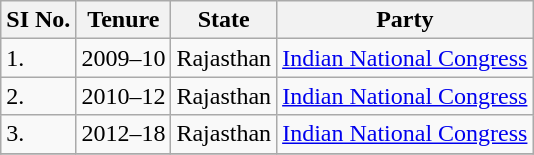<table class = "wikitable">
<tr>
<th>SI No.</th>
<th>Tenure</th>
<th>State</th>
<th>Party</th>
</tr>
<tr>
<td>1.</td>
<td>2009–10</td>
<td>Rajasthan</td>
<td><a href='#'>Indian National Congress</a></td>
</tr>
<tr>
<td>2.</td>
<td>2010–12</td>
<td>Rajasthan</td>
<td><a href='#'>Indian National Congress</a></td>
</tr>
<tr>
<td>3.</td>
<td>2012–18</td>
<td>Rajasthan</td>
<td><a href='#'>Indian National Congress</a></td>
</tr>
<tr>
</tr>
</table>
